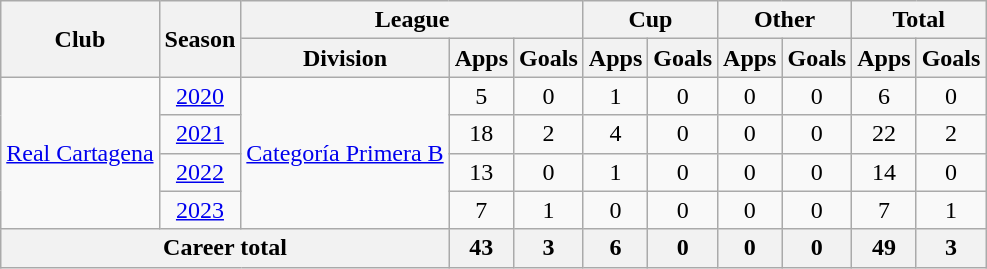<table class=wikitable style=text-align:center>
<tr>
<th rowspan="2">Club</th>
<th rowspan="2">Season</th>
<th colspan="3">League</th>
<th colspan="2">Cup</th>
<th colspan="2">Other</th>
<th colspan="2">Total</th>
</tr>
<tr>
<th>Division</th>
<th>Apps</th>
<th>Goals</th>
<th>Apps</th>
<th>Goals</th>
<th>Apps</th>
<th>Goals</th>
<th>Apps</th>
<th>Goals</th>
</tr>
<tr>
<td rowspan="4"><a href='#'>Real Cartagena</a></td>
<td><a href='#'>2020</a></td>
<td rowspan="4"><a href='#'>Categoría Primera B</a></td>
<td>5</td>
<td>0</td>
<td>1</td>
<td>0</td>
<td>0</td>
<td>0</td>
<td>6</td>
<td>0</td>
</tr>
<tr>
<td><a href='#'>2021</a></td>
<td>18</td>
<td>2</td>
<td>4</td>
<td>0</td>
<td>0</td>
<td>0</td>
<td>22</td>
<td>2</td>
</tr>
<tr>
<td><a href='#'>2022</a></td>
<td>13</td>
<td>0</td>
<td>1</td>
<td>0</td>
<td>0</td>
<td>0</td>
<td>14</td>
<td>0</td>
</tr>
<tr>
<td><a href='#'>2023</a></td>
<td>7</td>
<td>1</td>
<td>0</td>
<td>0</td>
<td>0</td>
<td>0</td>
<td>7</td>
<td>1</td>
</tr>
<tr>
<th colspan="3"><strong>Career total</strong></th>
<th>43</th>
<th>3</th>
<th>6</th>
<th>0</th>
<th>0</th>
<th>0</th>
<th>49</th>
<th>3</th>
</tr>
</table>
